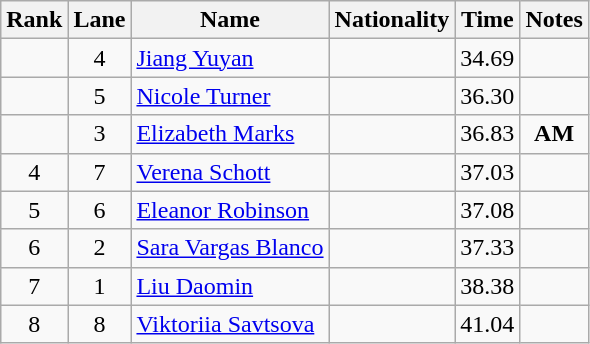<table class="wikitable sortable" style="text-align:center">
<tr>
<th>Rank</th>
<th>Lane</th>
<th>Name</th>
<th>Nationality</th>
<th>Time</th>
<th>Notes</th>
</tr>
<tr>
<td></td>
<td>4</td>
<td align=left><a href='#'>Jiang Yuyan</a></td>
<td align=left></td>
<td>34.69</td>
<td></td>
</tr>
<tr>
<td></td>
<td>5</td>
<td align=left><a href='#'>Nicole Turner</a></td>
<td align=left></td>
<td>36.30</td>
<td></td>
</tr>
<tr>
<td></td>
<td>3</td>
<td align=left><a href='#'>Elizabeth Marks</a></td>
<td align=left></td>
<td>36.83</td>
<td><strong>AM</strong></td>
</tr>
<tr>
<td>4</td>
<td>7</td>
<td align=left><a href='#'>Verena Schott</a></td>
<td align=left></td>
<td>37.03</td>
<td></td>
</tr>
<tr>
<td>5</td>
<td>6</td>
<td align=left><a href='#'>Eleanor Robinson</a></td>
<td align="left"></td>
<td>37.08</td>
<td></td>
</tr>
<tr>
<td>6</td>
<td>2</td>
<td align=left><a href='#'>Sara Vargas Blanco</a></td>
<td align=left></td>
<td>37.33</td>
<td></td>
</tr>
<tr>
<td>7</td>
<td>1</td>
<td align=left><a href='#'>Liu Daomin</a></td>
<td align=left></td>
<td>38.38</td>
<td></td>
</tr>
<tr>
<td>8</td>
<td>8</td>
<td align=left><a href='#'>Viktoriia Savtsova</a></td>
<td align=left></td>
<td>41.04</td>
<td></td>
</tr>
</table>
